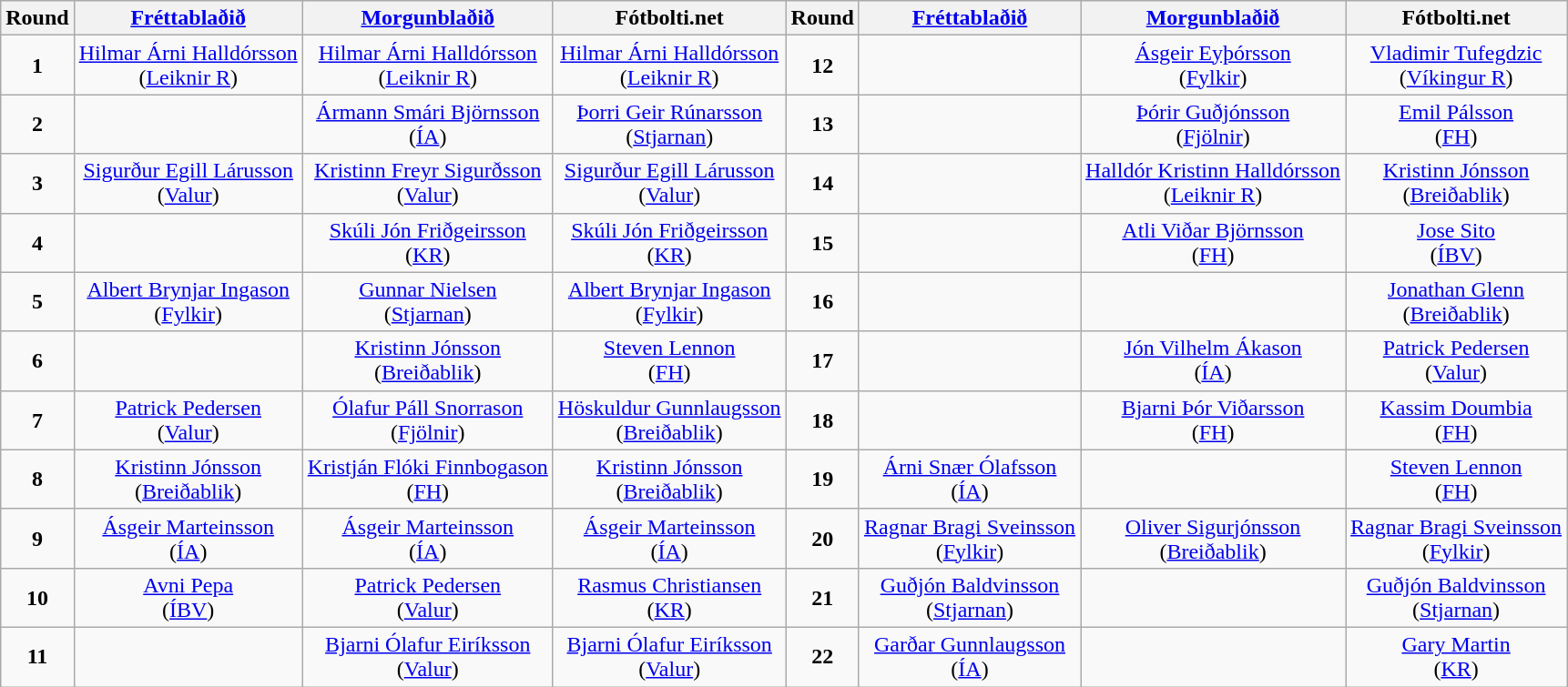<table class="wikitable" style="text-align:center">
<tr>
<th>Round</th>
<th><a href='#'>Fréttablaðið</a></th>
<th><a href='#'>Morgunblaðið</a></th>
<th>Fótbolti.net</th>
<th>Round</th>
<th><a href='#'>Fréttablaðið</a></th>
<th><a href='#'>Morgunblaðið</a></th>
<th>Fótbolti.net</th>
</tr>
<tr>
<td><strong>1</strong></td>
<td><a href='#'>Hilmar Árni Halldórsson</a> <br>(<a href='#'>Leiknir R</a>)</td>
<td><a href='#'>Hilmar Árni Halldórsson</a> <br>(<a href='#'>Leiknir R</a>)</td>
<td><a href='#'>Hilmar Árni Halldórsson</a> <br>(<a href='#'>Leiknir R</a>)</td>
<td><strong>12</strong></td>
<td></td>
<td><a href='#'>Ásgeir Eyþórsson</a> <br>(<a href='#'>Fylkir</a>)</td>
<td><a href='#'>Vladimir Tufegdzic</a> <br>(<a href='#'>Víkingur R</a>)</td>
</tr>
<tr>
<td><strong>2</strong></td>
<td></td>
<td><a href='#'>Ármann Smári Björnsson</a> <br>(<a href='#'>ÍA</a>)</td>
<td><a href='#'>Þorri Geir Rúnarsson</a> <br>(<a href='#'>Stjarnan</a>)</td>
<td><strong>13</strong></td>
<td></td>
<td><a href='#'>Þórir Guðjónsson</a> <br>(<a href='#'>Fjölnir</a>)</td>
<td><a href='#'>Emil Pálsson</a> <br>(<a href='#'>FH</a>)</td>
</tr>
<tr>
<td><strong>3</strong></td>
<td><a href='#'>Sigurður Egill Lárusson</a> <br>(<a href='#'>Valur</a>)</td>
<td><a href='#'>Kristinn Freyr Sigurðsson</a> <br>(<a href='#'>Valur</a>)</td>
<td><a href='#'>Sigurður Egill Lárusson</a> <br>(<a href='#'>Valur</a>)</td>
<td><strong>14</strong></td>
<td></td>
<td><a href='#'>Halldór Kristinn Halldórsson</a> <br>(<a href='#'>Leiknir R</a>)</td>
<td><a href='#'>Kristinn Jónsson</a> <br>(<a href='#'>Breiðablik</a>)</td>
</tr>
<tr>
<td><strong>4</strong></td>
<td></td>
<td><a href='#'>Skúli Jón Friðgeirsson</a> <br>(<a href='#'>KR</a>)</td>
<td><a href='#'>Skúli Jón Friðgeirsson</a> <br>(<a href='#'>KR</a>)</td>
<td><strong>15</strong></td>
<td></td>
<td><a href='#'>Atli Viðar Björnsson</a> <br>(<a href='#'>FH</a>)</td>
<td><a href='#'>Jose Sito</a> <br>(<a href='#'>ÍBV</a>)</td>
</tr>
<tr>
<td><strong>5</strong></td>
<td><a href='#'>Albert Brynjar Ingason</a> <br>(<a href='#'>Fylkir</a>)</td>
<td><a href='#'>Gunnar Nielsen</a> <br>(<a href='#'>Stjarnan</a>)</td>
<td><a href='#'>Albert Brynjar Ingason</a> <br>(<a href='#'>Fylkir</a>)</td>
<td><strong>16</strong></td>
<td></td>
<td></td>
<td><a href='#'>Jonathan Glenn</a> <br>(<a href='#'>Breiðablik</a>)</td>
</tr>
<tr>
<td><strong>6</strong></td>
<td></td>
<td><a href='#'>Kristinn Jónsson</a> <br>(<a href='#'>Breiðablik</a>)</td>
<td><a href='#'>Steven Lennon</a> <br>(<a href='#'>FH</a>)</td>
<td><strong>17</strong></td>
<td></td>
<td><a href='#'>Jón Vilhelm Ákason</a> <br>(<a href='#'>ÍA</a>)</td>
<td><a href='#'>Patrick Pedersen</a> <br>(<a href='#'>Valur</a>)</td>
</tr>
<tr>
<td><strong>7</strong></td>
<td><a href='#'>Patrick Pedersen</a> <br>(<a href='#'>Valur</a>)</td>
<td><a href='#'>Ólafur Páll Snorrason</a> <br>(<a href='#'>Fjölnir</a>)</td>
<td><a href='#'>Höskuldur Gunnlaugsson</a> <br>(<a href='#'>Breiðablik</a>)</td>
<td><strong>18</strong></td>
<td></td>
<td><a href='#'>Bjarni Þór Viðarsson</a> <br>(<a href='#'>FH</a>)</td>
<td><a href='#'>Kassim Doumbia</a> <br>(<a href='#'>FH</a>)</td>
</tr>
<tr>
<td><strong>8</strong></td>
<td><a href='#'>Kristinn Jónsson</a> <br>(<a href='#'>Breiðablik</a>)</td>
<td><a href='#'>Kristján Flóki Finnbogason</a> <br>(<a href='#'>FH</a>)</td>
<td><a href='#'>Kristinn Jónsson</a> <br>(<a href='#'>Breiðablik</a>)</td>
<td><strong>19</strong></td>
<td><a href='#'>Árni Snær Ólafsson</a> <br>(<a href='#'>ÍA</a>)</td>
<td></td>
<td><a href='#'>Steven Lennon</a> <br>(<a href='#'>FH</a>)</td>
</tr>
<tr>
<td><strong>9</strong></td>
<td><a href='#'>Ásgeir Marteinsson</a> <br>(<a href='#'>ÍA</a>)</td>
<td><a href='#'>Ásgeir Marteinsson</a> <br>(<a href='#'>ÍA</a>)</td>
<td><a href='#'>Ásgeir Marteinsson</a> <br>(<a href='#'>ÍA</a>)</td>
<td><strong>20</strong></td>
<td><a href='#'>Ragnar Bragi Sveinsson</a> <br>(<a href='#'>Fylkir</a>)</td>
<td><a href='#'>Oliver Sigurjónsson</a> <br>(<a href='#'>Breiðablik</a>)</td>
<td><a href='#'>Ragnar Bragi Sveinsson</a> <br>(<a href='#'>Fylkir</a>)</td>
</tr>
<tr>
<td><strong>10</strong></td>
<td><a href='#'>Avni Pepa</a> <br>(<a href='#'>ÍBV</a>)</td>
<td><a href='#'>Patrick Pedersen</a> <br>(<a href='#'>Valur</a>)</td>
<td><a href='#'>Rasmus Christiansen</a> <br>(<a href='#'>KR</a>)</td>
<td><strong>21</strong></td>
<td><a href='#'>Guðjón Baldvinsson</a> <br>(<a href='#'>Stjarnan</a>)</td>
<td></td>
<td><a href='#'>Guðjón Baldvinsson</a> <br>(<a href='#'>Stjarnan</a>)</td>
</tr>
<tr>
<td><strong>11</strong></td>
<td></td>
<td><a href='#'>Bjarni Ólafur Eiríksson</a> <br>(<a href='#'>Valur</a>)</td>
<td><a href='#'>Bjarni Ólafur Eiríksson</a> <br>(<a href='#'>Valur</a>)</td>
<td><strong>22</strong></td>
<td><a href='#'>Garðar Gunnlaugsson</a> <br>(<a href='#'>ÍA</a>)</td>
<td></td>
<td><a href='#'>Gary Martin</a> <br>(<a href='#'>KR</a>)</td>
</tr>
</table>
